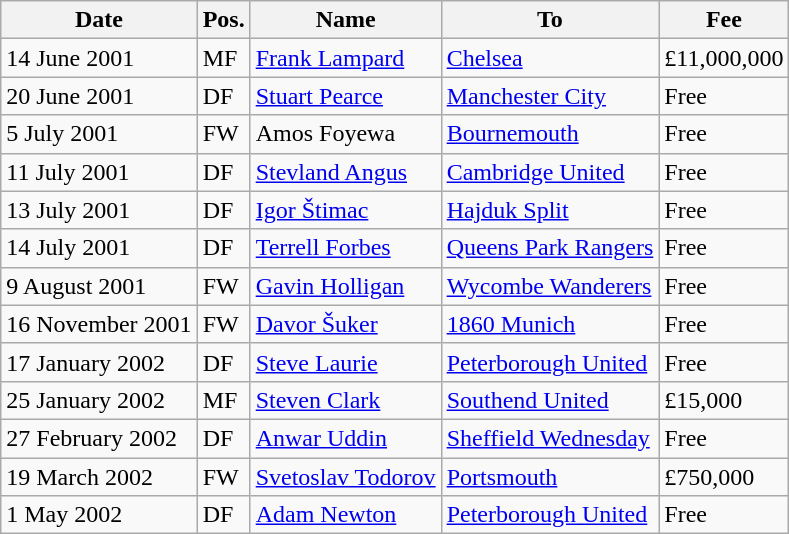<table class="wikitable">
<tr>
<th>Date</th>
<th>Pos.</th>
<th>Name</th>
<th>To</th>
<th>Fee</th>
</tr>
<tr>
<td>14 June 2001</td>
<td>MF</td>
<td> <a href='#'>Frank Lampard</a></td>
<td> <a href='#'>Chelsea</a></td>
<td>£11,000,000</td>
</tr>
<tr>
<td>20 June 2001</td>
<td>DF</td>
<td> <a href='#'>Stuart Pearce</a></td>
<td> <a href='#'>Manchester City</a></td>
<td>Free</td>
</tr>
<tr>
<td>5 July 2001</td>
<td>FW</td>
<td> Amos Foyewa</td>
<td> <a href='#'>Bournemouth</a></td>
<td>Free</td>
</tr>
<tr>
<td>11 July 2001</td>
<td>DF</td>
<td> <a href='#'>Stevland Angus</a></td>
<td> <a href='#'>Cambridge United</a></td>
<td>Free</td>
</tr>
<tr>
<td>13 July 2001</td>
<td>DF</td>
<td> <a href='#'>Igor Štimac</a></td>
<td> <a href='#'>Hajduk Split</a></td>
<td>Free</td>
</tr>
<tr>
<td>14 July 2001</td>
<td>DF</td>
<td> <a href='#'>Terrell Forbes</a></td>
<td> <a href='#'>Queens Park Rangers</a></td>
<td>Free</td>
</tr>
<tr>
<td>9 August 2001</td>
<td>FW</td>
<td> <a href='#'>Gavin Holligan</a></td>
<td> <a href='#'>Wycombe Wanderers</a></td>
<td>Free</td>
</tr>
<tr>
<td>16 November 2001</td>
<td>FW</td>
<td> <a href='#'>Davor Šuker</a></td>
<td> <a href='#'>1860 Munich</a></td>
<td>Free</td>
</tr>
<tr>
<td>17 January 2002</td>
<td>DF</td>
<td> <a href='#'>Steve Laurie</a></td>
<td> <a href='#'>Peterborough United</a></td>
<td>Free</td>
</tr>
<tr>
<td>25 January 2002</td>
<td>MF</td>
<td> <a href='#'>Steven Clark</a></td>
<td> <a href='#'>Southend United</a></td>
<td>£15,000</td>
</tr>
<tr>
<td>27 February 2002</td>
<td>DF</td>
<td> <a href='#'>Anwar Uddin</a></td>
<td> <a href='#'>Sheffield Wednesday</a></td>
<td>Free</td>
</tr>
<tr>
<td>19 March 2002</td>
<td>FW</td>
<td> <a href='#'>Svetoslav Todorov</a></td>
<td> <a href='#'>Portsmouth</a></td>
<td>£750,000</td>
</tr>
<tr>
<td>1 May 2002</td>
<td>DF</td>
<td> <a href='#'>Adam Newton</a></td>
<td> <a href='#'>Peterborough United</a></td>
<td>Free</td>
</tr>
</table>
